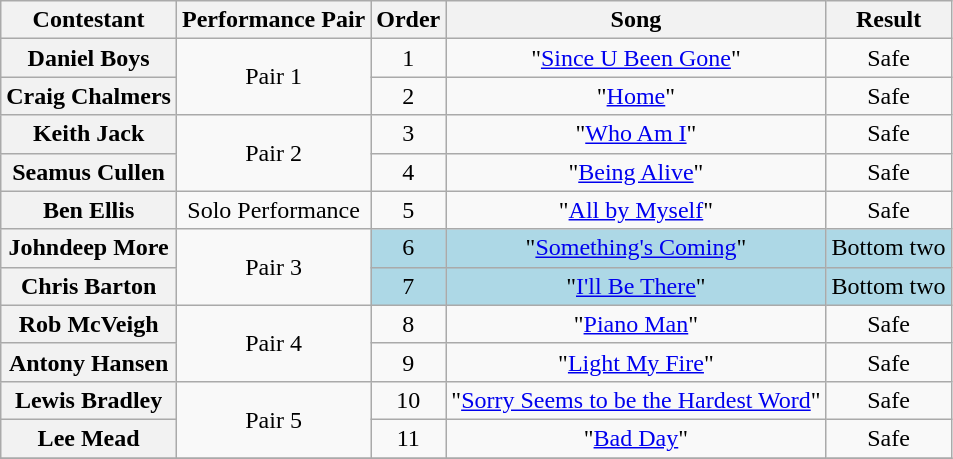<table class="wikitable plainrowheaders" style="text-align:center;">
<tr>
<th scope="col">Contestant</th>
<th scope="col">Performance Pair</th>
<th scope="col">Order</th>
<th scope="col">Song</th>
<th scope="col">Result</th>
</tr>
<tr>
<th scope="row">Daniel Boys</th>
<td rowspan="2">Pair 1</td>
<td>1</td>
<td>"<a href='#'>Since U Been Gone</a>"</td>
<td>Safe</td>
</tr>
<tr>
<th scope="row">Craig Chalmers</th>
<td>2</td>
<td>"<a href='#'>Home</a>"</td>
<td>Safe</td>
</tr>
<tr>
<th scope="row">Keith Jack</th>
<td rowspan="2">Pair 2</td>
<td>3</td>
<td>"<a href='#'>Who Am I</a>"</td>
<td>Safe</td>
</tr>
<tr>
<th scope="row">Seamus Cullen</th>
<td>4</td>
<td>"<a href='#'>Being Alive</a>"</td>
<td>Safe</td>
</tr>
<tr>
<th scope="row">Ben Ellis</th>
<td rowspan="1">Solo Performance</td>
<td>5</td>
<td>"<a href='#'>All by Myself</a>"</td>
<td>Safe</td>
</tr>
<tr>
<th scope="row">Johndeep More</th>
<td rowspan="2">Pair 3</td>
<td style="background:lightblue;">6</td>
<td style="background:lightblue;">"<a href='#'>Something's Coming</a>"</td>
<td style="background:lightblue;">Bottom two</td>
</tr>
<tr>
<th scope="row">Chris Barton</th>
<td style="background:lightblue;">7</td>
<td style="background:lightblue;">"<a href='#'>I'll Be There</a>"</td>
<td style="background:lightblue;">Bottom two</td>
</tr>
<tr>
<th scope="row">Rob McVeigh</th>
<td rowspan="2">Pair 4</td>
<td>8</td>
<td>"<a href='#'>Piano Man</a>"</td>
<td>Safe</td>
</tr>
<tr>
<th scope="row">Antony Hansen</th>
<td>9</td>
<td>"<a href='#'>Light My Fire</a>"</td>
<td>Safe</td>
</tr>
<tr>
<th scope="row">Lewis Bradley</th>
<td rowspan="2">Pair 5</td>
<td>10</td>
<td>"<a href='#'>Sorry Seems to be the Hardest Word</a>"</td>
<td>Safe</td>
</tr>
<tr>
<th scope="row">Lee Mead</th>
<td>11</td>
<td>"<a href='#'>Bad Day</a>"</td>
<td>Safe</td>
</tr>
<tr>
</tr>
</table>
